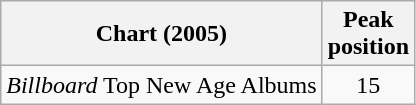<table class="wikitable">
<tr>
<th>Chart (2005)</th>
<th>Peak<br>position</th>
</tr>
<tr>
<td><em>Billboard</em> Top New Age Albums</td>
<td align="center">15</td>
</tr>
</table>
